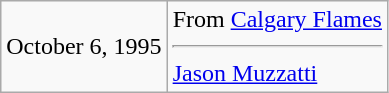<table class="wikitable">
<tr>
<td>October 6, 1995</td>
<td valign="top">From <a href='#'>Calgary Flames</a><hr><a href='#'>Jason Muzzatti</a></td>
</tr>
</table>
